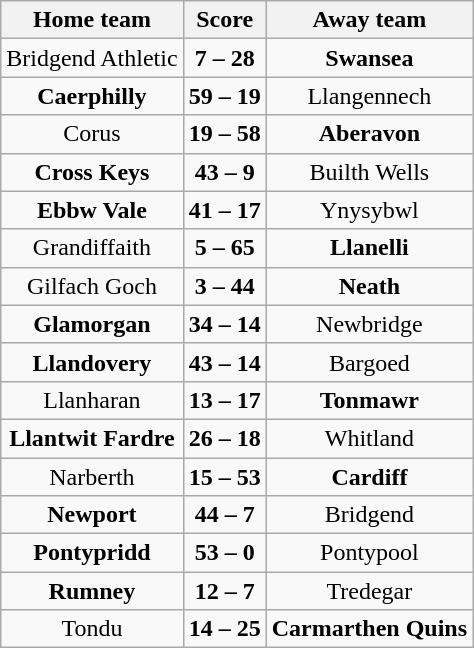<table class="wikitable" style="text-align: center">
<tr>
<th>Home team</th>
<th>Score</th>
<th>Away team</th>
</tr>
<tr>
<td>Bridgend Athletic</td>
<td><strong>7 – 28</strong></td>
<td><strong>Swansea</strong></td>
</tr>
<tr>
<td><strong>Caerphilly</strong></td>
<td><strong>59 – 19</strong></td>
<td>Llangennech</td>
</tr>
<tr>
<td>Corus</td>
<td><strong>19 – 58</strong></td>
<td><strong>Aberavon</strong></td>
</tr>
<tr>
<td><strong>Cross Keys</strong></td>
<td><strong>43 – 9</strong></td>
<td>Builth Wells</td>
</tr>
<tr>
<td><strong>Ebbw Vale</strong></td>
<td><strong>41 – 17</strong></td>
<td>Ynysybwl</td>
</tr>
<tr>
<td>Grandiffaith</td>
<td><strong>5 – 65</strong></td>
<td><strong>Llanelli</strong></td>
</tr>
<tr>
<td>Gilfach Goch</td>
<td><strong>3 – 44</strong></td>
<td><strong>Neath</strong></td>
</tr>
<tr>
<td><strong>Glamorgan</strong></td>
<td><strong>34 – 14</strong></td>
<td>Newbridge</td>
</tr>
<tr>
<td><strong>Llandovery</strong></td>
<td><strong>43 – 14</strong></td>
<td>Bargoed</td>
</tr>
<tr>
<td>Llanharan</td>
<td><strong>13 – 17</strong></td>
<td><strong>Tonmawr</strong></td>
</tr>
<tr>
<td><strong>Llantwit Fardre</strong></td>
<td><strong>26 – 18</strong></td>
<td>Whitland</td>
</tr>
<tr>
<td>Narberth</td>
<td><strong>15 – 53</strong></td>
<td><strong>Cardiff</strong></td>
</tr>
<tr>
<td><strong>Newport</strong></td>
<td><strong>44 – 7</strong></td>
<td>Bridgend</td>
</tr>
<tr>
<td><strong>Pontypridd</strong></td>
<td><strong>53 – 0</strong></td>
<td>Pontypool</td>
</tr>
<tr>
<td><strong>Rumney</strong></td>
<td><strong>12 – 7</strong></td>
<td>Tredegar</td>
</tr>
<tr>
<td>Tondu</td>
<td><strong>14 – 25</strong></td>
<td><strong>Carmarthen Quins</strong></td>
</tr>
</table>
